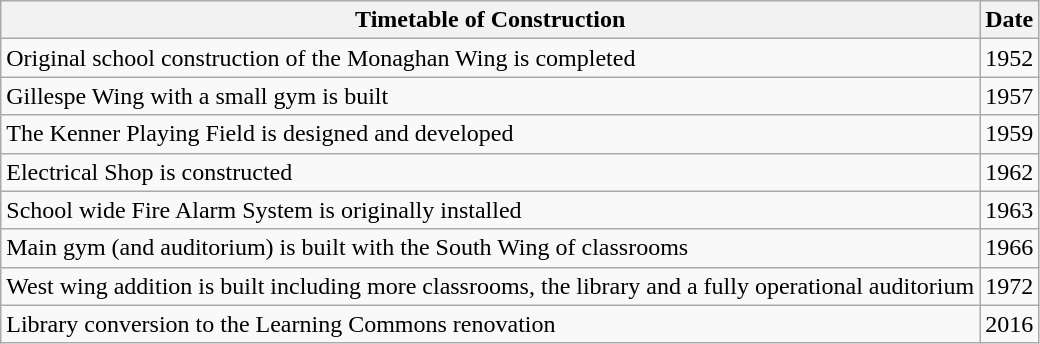<table class="wikitable">
<tr>
<th>Timetable of Construction</th>
<th>Date</th>
</tr>
<tr>
<td>Original school construction of the Monaghan Wing is completed</td>
<td>1952</td>
</tr>
<tr>
<td>Gillespe Wing with a small gym is built</td>
<td>1957</td>
</tr>
<tr>
<td>The Kenner Playing Field is designed and developed</td>
<td>1959</td>
</tr>
<tr>
<td>Electrical Shop is constructed</td>
<td>1962</td>
</tr>
<tr>
<td>School wide Fire Alarm System is originally installed</td>
<td>1963</td>
</tr>
<tr>
<td>Main gym (and auditorium) is built with the South Wing of classrooms</td>
<td>1966</td>
</tr>
<tr>
<td>West wing addition is built including more classrooms, the library and a fully operational auditorium</td>
<td>1972</td>
</tr>
<tr>
<td>Library conversion to the Learning Commons renovation</td>
<td>2016</td>
</tr>
</table>
